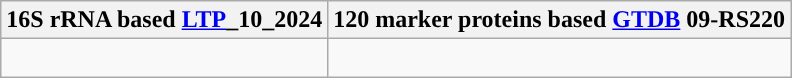<table class="wikitable">
<tr>
<th colspan=1>16S rRNA based <a href='#'>LTP</a>_10_2024</th>
<th colspan=1>120 marker proteins based <a href='#'>GTDB</a> 09-RS220</th>
</tr>
<tr>
<td style="vertical-align:top"><br></td>
<td><br></td>
</tr>
</table>
